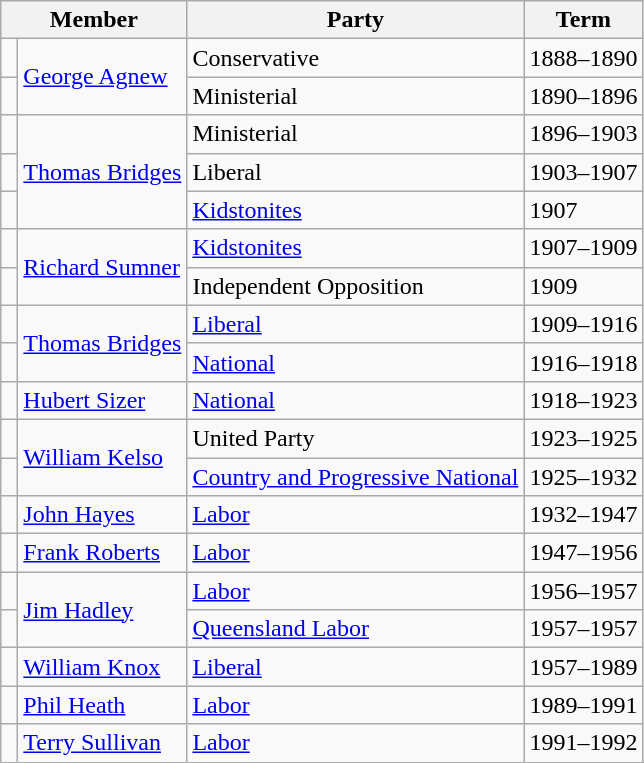<table class="wikitable">
<tr>
<th colspan="2">Member</th>
<th>Party</th>
<th>Term</th>
</tr>
<tr>
<td> </td>
<td rowspan=2><a href='#'>George Agnew</a></td>
<td>Conservative</td>
<td>1888–1890</td>
</tr>
<tr>
<td> </td>
<td>Ministerial</td>
<td>1890–1896</td>
</tr>
<tr>
<td> </td>
<td rowspan=3><a href='#'>Thomas Bridges</a></td>
<td>Ministerial</td>
<td>1896–1903</td>
</tr>
<tr>
<td> </td>
<td>Liberal</td>
<td>1903–1907</td>
</tr>
<tr>
<td> </td>
<td><a href='#'>Kidstonites</a></td>
<td>1907</td>
</tr>
<tr>
<td> </td>
<td rowspan=2><a href='#'>Richard Sumner</a></td>
<td><a href='#'>Kidstonites</a></td>
<td>1907–1909</td>
</tr>
<tr>
<td> </td>
<td>Independent Opposition</td>
<td>1909</td>
</tr>
<tr>
<td> </td>
<td rowspan=2><a href='#'>Thomas Bridges</a></td>
<td><a href='#'>Liberal</a></td>
<td>1909–1916</td>
</tr>
<tr>
<td> </td>
<td><a href='#'>National</a></td>
<td>1916–1918</td>
</tr>
<tr>
<td> </td>
<td><a href='#'>Hubert Sizer</a></td>
<td><a href='#'>National</a></td>
<td>1918–1923</td>
</tr>
<tr>
<td> </td>
<td rowspan=2><a href='#'>William Kelso</a></td>
<td>United Party</td>
<td>1923–1925</td>
</tr>
<tr>
<td> </td>
<td><a href='#'>Country and Progressive National</a></td>
<td>1925–1932</td>
</tr>
<tr>
<td> </td>
<td><a href='#'>John Hayes</a></td>
<td><a href='#'>Labor</a></td>
<td>1932–1947</td>
</tr>
<tr>
<td> </td>
<td><a href='#'>Frank Roberts</a></td>
<td><a href='#'>Labor</a></td>
<td>1947–1956</td>
</tr>
<tr>
<td> </td>
<td rowspan="2"><a href='#'>Jim Hadley</a></td>
<td><a href='#'>Labor</a></td>
<td>1956–1957</td>
</tr>
<tr>
<td> </td>
<td><a href='#'>Queensland Labor</a></td>
<td>1957–1957</td>
</tr>
<tr>
<td> </td>
<td><a href='#'>William Knox</a></td>
<td><a href='#'>Liberal</a></td>
<td>1957–1989</td>
</tr>
<tr>
<td> </td>
<td><a href='#'>Phil Heath</a></td>
<td><a href='#'>Labor</a></td>
<td>1989–1991</td>
</tr>
<tr>
<td> </td>
<td><a href='#'>Terry Sullivan</a></td>
<td><a href='#'>Labor</a></td>
<td>1991–1992</td>
</tr>
<tr>
</tr>
</table>
